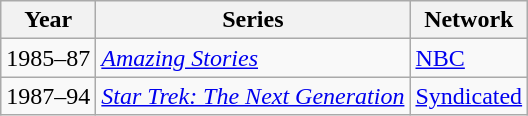<table class="wikitable sortable">
<tr>
<th>Year</th>
<th>Series</th>
<th>Network</th>
</tr>
<tr>
<td>1985–87</td>
<td><em><a href='#'>Amazing Stories</a></em></td>
<td><a href='#'>NBC</a></td>
</tr>
<tr>
<td>1987–94</td>
<td><em><a href='#'>Star Trek: The Next Generation</a></em></td>
<td><a href='#'>Syndicated</a></td>
</tr>
</table>
